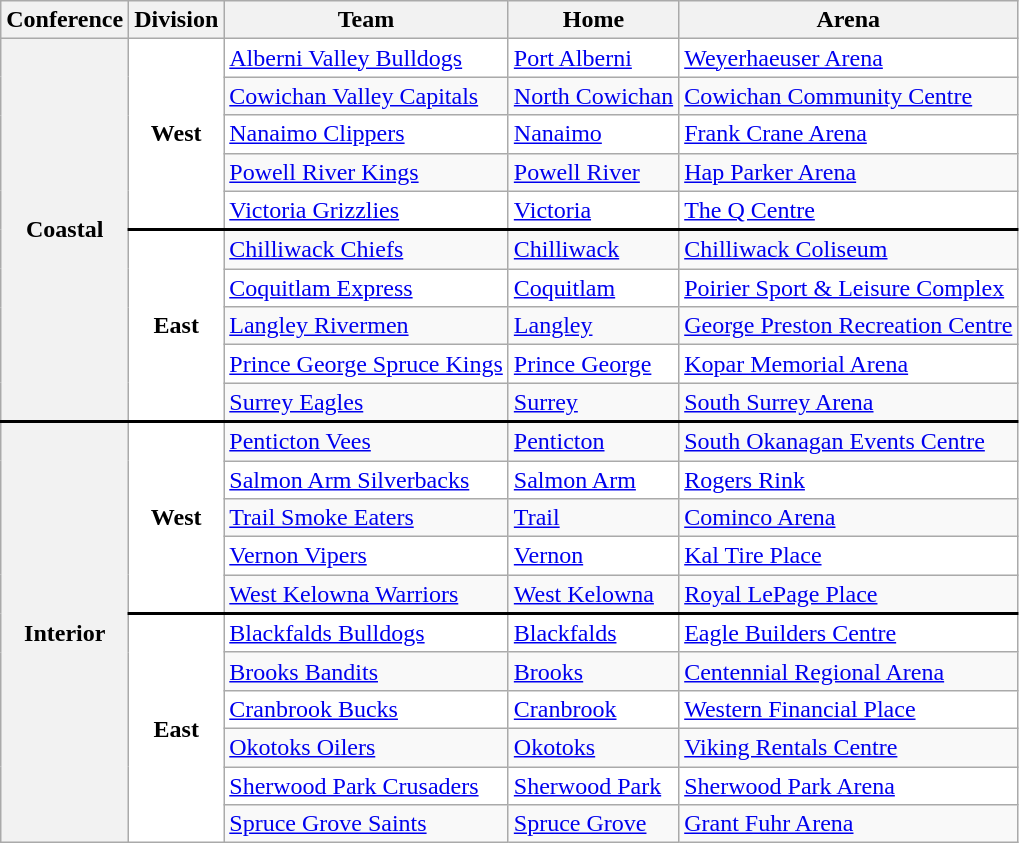<table class="wikitable" style="width=680">
<tr>
<th>Conference</th>
<th>Division</th>
<th>Team</th>
<th>Home</th>
<th>Arena</th>
</tr>
<tr style="background:white">
<th rowspan="10">Coastal</th>
<th rowspan="5" style="background:white">West</th>
<td><a href='#'>Alberni Valley Bulldogs</a></td>
<td><a href='#'>Port Alberni</a></td>
<td><a href='#'>Weyerhaeuser Arena</a></td>
</tr>
<tr>
<td><a href='#'>Cowichan Valley Capitals</a></td>
<td><a href='#'>North Cowichan</a></td>
<td><a href='#'>Cowichan Community Centre</a></td>
</tr>
<tr style="background:white">
<td><a href='#'>Nanaimo Clippers</a></td>
<td><a href='#'>Nanaimo</a></td>
<td><a href='#'>Frank Crane Arena</a></td>
</tr>
<tr>
<td><a href='#'>Powell River Kings</a></td>
<td><a href='#'>Powell River</a></td>
<td><a href='#'>Hap Parker Arena</a></td>
</tr>
<tr style="background:white">
<td><a href='#'>Victoria Grizzlies</a></td>
<td><a href='#'>Victoria</a></td>
<td><a href='#'>The Q Centre</a></td>
</tr>
<tr style="border-top: 2px solid black;">
<th rowspan="5" style="background:white">East</th>
<td><a href='#'>Chilliwack Chiefs</a></td>
<td><a href='#'>Chilliwack</a></td>
<td><a href='#'>Chilliwack Coliseum</a></td>
</tr>
<tr style="background:white">
<td><a href='#'>Coquitlam Express</a></td>
<td><a href='#'>Coquitlam</a></td>
<td><a href='#'>Poirier Sport & Leisure Complex</a></td>
</tr>
<tr>
<td><a href='#'>Langley Rivermen</a></td>
<td><a href='#'>Langley</a></td>
<td><a href='#'>George Preston Recreation Centre</a></td>
</tr>
<tr style="background:white">
<td><a href='#'>Prince George Spruce Kings</a></td>
<td><a href='#'>Prince George</a></td>
<td><a href='#'>Kopar Memorial Arena</a></td>
</tr>
<tr>
<td><a href='#'>Surrey Eagles</a></td>
<td><a href='#'>Surrey</a></td>
<td><a href='#'>South Surrey Arena</a></td>
</tr>
<tr style="border-top: 2px solid black;">
<th rowspan="11">Interior</th>
<th rowspan="5" style="background:white">West</th>
<td><a href='#'>Penticton Vees</a></td>
<td><a href='#'>Penticton</a></td>
<td><a href='#'>South Okanagan Events Centre</a></td>
</tr>
<tr style="background:white">
<td><a href='#'>Salmon Arm Silverbacks</a></td>
<td><a href='#'>Salmon Arm</a></td>
<td><a href='#'>Rogers Rink</a></td>
</tr>
<tr>
<td><a href='#'>Trail Smoke Eaters</a></td>
<td><a href='#'>Trail</a></td>
<td><a href='#'>Cominco Arena</a></td>
</tr>
<tr style="background:white">
<td><a href='#'>Vernon Vipers</a></td>
<td><a href='#'>Vernon</a></td>
<td><a href='#'>Kal Tire Place</a></td>
</tr>
<tr>
<td><a href='#'>West Kelowna Warriors</a></td>
<td><a href='#'>West Kelowna</a></td>
<td><a href='#'>Royal LePage Place</a></td>
</tr>
<tr style="border-top: 2px solid black; background:white">
<th rowspan="6" style="background:white">East</th>
<td><a href='#'>Blackfalds Bulldogs</a></td>
<td><a href='#'>Blackfalds</a></td>
<td><a href='#'>Eagle Builders Centre</a></td>
</tr>
<tr>
<td><a href='#'>Brooks Bandits</a></td>
<td><a href='#'>Brooks</a></td>
<td><a href='#'>Centennial Regional Arena</a></td>
</tr>
<tr style="background:white">
<td><a href='#'>Cranbrook Bucks</a></td>
<td><a href='#'>Cranbrook</a></td>
<td><a href='#'>Western Financial Place</a></td>
</tr>
<tr>
<td><a href='#'>Okotoks Oilers</a></td>
<td><a href='#'>Okotoks</a></td>
<td><a href='#'>Viking Rentals Centre</a></td>
</tr>
<tr style="background:white">
<td><a href='#'>Sherwood Park Crusaders</a></td>
<td><a href='#'>Sherwood Park</a></td>
<td><a href='#'>Sherwood Park Arena</a></td>
</tr>
<tr>
<td><a href='#'>Spruce Grove Saints</a></td>
<td><a href='#'>Spruce Grove</a></td>
<td><a href='#'>Grant Fuhr Arena</a></td>
</tr>
</table>
